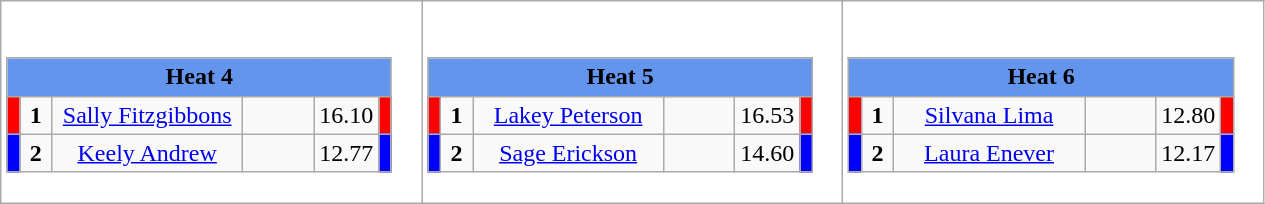<table class="wikitable" style="background:#fff;">
<tr>
<td><div><br><table class="wikitable">
<tr>
<td colspan="6"  style="text-align:center; background:#6495ed;"><strong>Heat 4</strong></td>
</tr>
<tr>
<td style="width:01px; background: #f00;"></td>
<td style="width:14px; text-align:center;"><strong>1</strong></td>
<td style="width:120px; text-align:center;"><a href='#'>Sally Fitzgibbons</a></td>
<td style="width:40px; text-align:center;"></td>
<td style="width:20px; text-align:center;">16.10</td>
<td style="width:01px; background: #f00;"></td>
</tr>
<tr>
<td style="width:01px; background: #00f;"></td>
<td style="width:14px; text-align:center;"><strong>2</strong></td>
<td style="width:120px; text-align:center;"><a href='#'>Keely Andrew</a></td>
<td style="width:40px; text-align:center;"></td>
<td style="width:20px; text-align:center;">12.77</td>
<td style="width:01px; background: #00f;"></td>
</tr>
</table>
</div></td>
<td><div><br><table class="wikitable">
<tr>
<td colspan="6"  style="text-align:center; background:#6495ed;"><strong>Heat 5</strong></td>
</tr>
<tr>
<td style="width:01px; background: #f00;"></td>
<td style="width:14px; text-align:center;"><strong>1</strong></td>
<td style="width:120px; text-align:center;"><a href='#'>Lakey Peterson</a></td>
<td style="width:40px; text-align:center;"></td>
<td style="width:20px; text-align:center;">16.53</td>
<td style="width:01px; background: #f00;"></td>
</tr>
<tr>
<td style="width:01px; background: #00f;"></td>
<td style="width:14px; text-align:center;"><strong>2</strong></td>
<td style="width:120px; text-align:center;"><a href='#'>Sage Erickson</a></td>
<td style="width:40px; text-align:center;"></td>
<td style="width:20px; text-align:center;">14.60</td>
<td style="width:01px; background: #00f;"></td>
</tr>
</table>
</div></td>
<td><div><br><table class="wikitable">
<tr>
<td colspan="6"  style="text-align:center; background:#6495ed;"><strong>Heat 6</strong></td>
</tr>
<tr>
<td style="width:01px; background: #f00;"></td>
<td style="width:14px; text-align:center;"><strong>1</strong></td>
<td style="width:120px; text-align:center;"><a href='#'>Silvana Lima</a></td>
<td style="width:40px; text-align:center;"></td>
<td style="width:20px; text-align:center;">12.80</td>
<td style="width:01px; background: #f00;"></td>
</tr>
<tr>
<td style="width:01px; background: #00f;"></td>
<td style="width:14px; text-align:center;"><strong>2</strong></td>
<td style="width:120px; text-align:center;"><a href='#'>Laura Enever</a></td>
<td style="width:40px; text-align:center;"></td>
<td style="width:20px; text-align:center;">12.17</td>
<td style="width:01px; background: #00f;"></td>
</tr>
</table>
</div></td>
</tr>
</table>
